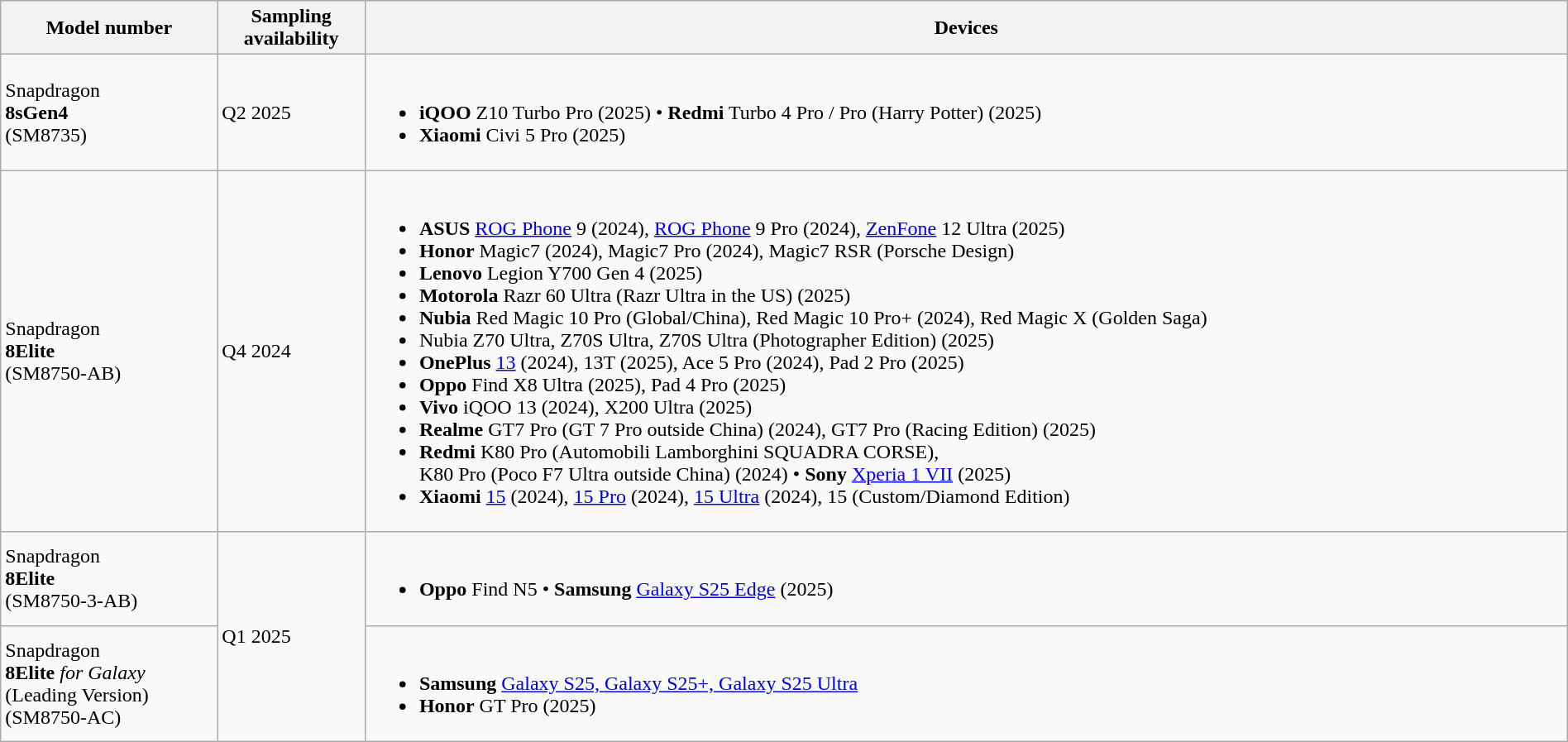<table class="wikitable" style="width:100%">
<tr>
<th>Model number</th>
<th>Sampling<br>availability</th>
<th>Devices</th>
</tr>
<tr>
<td>Snapdragon<br><b>8sGen4</b><br>(SM8735)</td>
<td>Q2 2025</td>
<td><br><ul><li><strong>iQOO</strong> Z10 Turbo Pro (2025) • <strong>Redmi</strong> Turbo 4 Pro / Pro (Harry Potter) (2025)</li><li><strong>Xiaomi</strong> Civi 5 Pro (2025)</li></ul></td>
</tr>
<tr>
<td>Snapdragon<br><b>8Elite</b><br>(SM8750-AB)</td>
<td>Q4 2024</td>
<td><br><ul><li><strong>ASUS</strong> <a href='#'>ROG Phone</a> 9 (2024), <a href='#'>ROG Phone</a> 9 Pro (2024), <a href='#'>ZenFone</a> 12 Ultra (2025)</li><li><strong>Honor</strong> Magic7 (2024), Magic7 Pro (2024), Magic7 RSR (Porsche Design)</li><li><strong>Lenovo</strong> Legion Y700 Gen 4 (2025)</li><li><strong>Motorola</strong> Razr 60 Ultra (Razr Ultra in the US) (2025)</li><li><strong>Nubia</strong> Red Magic 10 Pro (Global/China), Red Magic 10 Pro+ (2024), Red Magic X (Golden Saga)</li><li>Nubia Z70 Ultra, Z70S Ultra, Z70S Ultra (Photographer Edition) (2025)</li><li><strong>OnePlus</strong> <a href='#'>13</a> (2024), 13T (2025), Ace 5 Pro (2024), Pad 2 Pro (2025)</li><li><strong>Oppo</strong> Find X8 Ultra (2025), Pad 4 Pro (2025)</li><li><strong>Vivo</strong> iQOO 13 (2024), X200 Ultra (2025)</li><li><strong>Realme</strong> GT7 Pro (GT 7 Pro outside China) (2024), GT7 Pro (Racing Edition) (2025)</li><li><strong>Redmi</strong> K80 Pro (Automobili Lamborghini SQUADRA CORSE), <br>K80 Pro (Poco F7 Ultra outside China) (2024) • <strong>Sony</strong> <a href='#'>Xperia 1 VII</a> (2025)</li><li><strong>Xiaomi</strong> <a href='#'>15</a> (2024), <a href='#'>15 Pro</a> (2024), <a href='#'>15 Ultra</a> (2024), 15 (Custom/Diamond Edition)</li></ul></td>
</tr>
<tr>
<td>Snapdragon<br><b>8Elite</b><br>(SM8750-3-AB)</td>
<td rowspan="2">Q1 2025</td>
<td><br><ul><li><strong>Oppo</strong> Find N5 • <strong>Samsung</strong> <a href='#'>Galaxy S25 Edge</a> (2025)</li></ul></td>
</tr>
<tr>
<td>Snapdragon<br><b>8Elite</b> <em>for Galaxy</em><br>(Leading Version)<br>(SM8750-AC)</td>
<td><br><ul><li><strong>Samsung</strong> <a href='#'>Galaxy S25, Galaxy S25+, Galaxy S25 Ultra</a></li><li><strong>Honor</strong> GT Pro (2025)</li></ul></td>
</tr>
</table>
